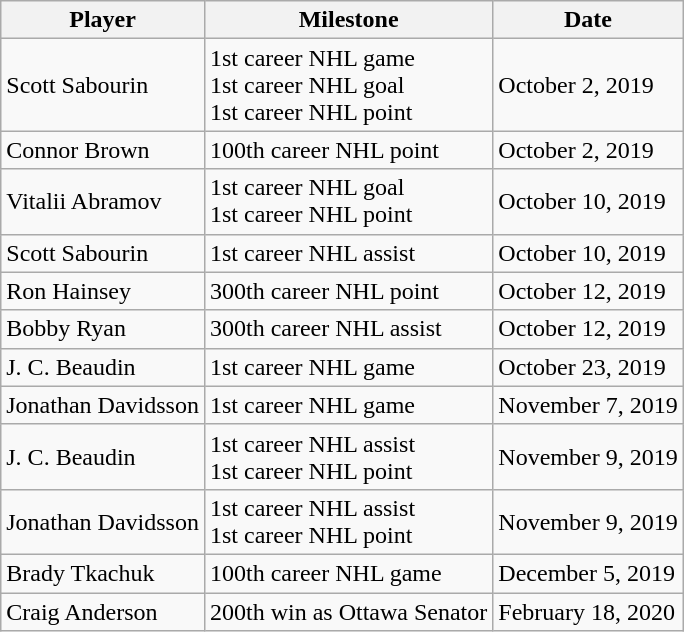<table class="wikitable">
<tr>
<th>Player</th>
<th>Milestone</th>
<th>Date</th>
</tr>
<tr>
<td>Scott Sabourin</td>
<td>1st career NHL game<br>1st career NHL goal<br>1st career NHL point</td>
<td>October 2, 2019</td>
</tr>
<tr>
<td>Connor Brown</td>
<td>100th career NHL point</td>
<td>October 2, 2019</td>
</tr>
<tr>
<td>Vitalii Abramov</td>
<td>1st career NHL goal<br>1st career NHL point</td>
<td>October 10, 2019</td>
</tr>
<tr>
<td>Scott Sabourin</td>
<td>1st career NHL assist</td>
<td>October 10, 2019</td>
</tr>
<tr>
<td>Ron Hainsey</td>
<td>300th career NHL point</td>
<td>October 12, 2019</td>
</tr>
<tr>
<td>Bobby Ryan</td>
<td>300th career NHL assist</td>
<td>October 12, 2019</td>
</tr>
<tr>
<td>J. C. Beaudin</td>
<td>1st career NHL game</td>
<td>October 23, 2019</td>
</tr>
<tr>
<td>Jonathan Davidsson</td>
<td>1st career NHL game</td>
<td>November 7, 2019</td>
</tr>
<tr>
<td>J. C. Beaudin</td>
<td>1st career NHL assist<br>1st career NHL point</td>
<td>November 9, 2019</td>
</tr>
<tr>
<td>Jonathan Davidsson</td>
<td>1st career NHL assist<br>1st career NHL point</td>
<td>November 9, 2019</td>
</tr>
<tr>
<td>Brady Tkachuk</td>
<td>100th career NHL game</td>
<td>December 5, 2019</td>
</tr>
<tr>
<td>Craig Anderson</td>
<td>200th win as Ottawa Senator</td>
<td>February 18, 2020</td>
</tr>
</table>
